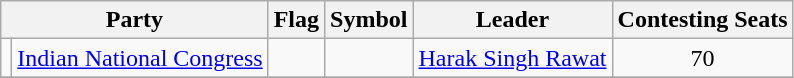<table class="wikitable" style="text-align:center">
<tr>
<th colspan="2">Party</th>
<th>Flag</th>
<th>Symbol</th>
<th>Leader</th>
<th>Contesting Seats</th>
</tr>
<tr>
<td></td>
<td><a href='#'>Indian National Congress</a></td>
<td></td>
<td></td>
<td><a href='#'>Harak Singh Rawat</a></td>
<td>70</td>
</tr>
<tr>
</tr>
</table>
